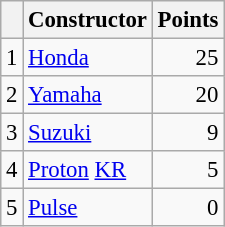<table class="wikitable" style="font-size: 95%;">
<tr>
<th></th>
<th>Constructor</th>
<th>Points</th>
</tr>
<tr>
<td align=center>1</td>
<td> <a href='#'>Honda</a></td>
<td align=right>25</td>
</tr>
<tr>
<td align=center>2</td>
<td> <a href='#'>Yamaha</a></td>
<td align=right>20</td>
</tr>
<tr>
<td align=center>3</td>
<td> <a href='#'>Suzuki</a></td>
<td align=right>9</td>
</tr>
<tr>
<td align=center>4</td>
<td> <a href='#'>Proton</a> <a href='#'>KR</a></td>
<td align=right>5</td>
</tr>
<tr>
<td align=center>5</td>
<td> <a href='#'>Pulse</a></td>
<td align=right>0</td>
</tr>
</table>
